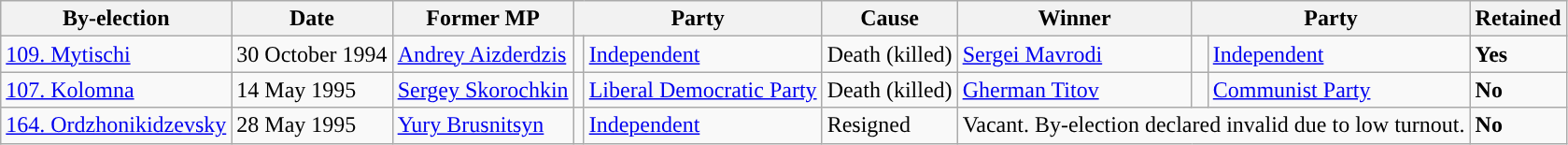<table class="wikitable">
<tr>
<th>By-election</th>
<th>Date</th>
<th>Former MP</th>
<th colspan=2>Party</th>
<th>Cause</th>
<th>Winner</th>
<th colspan=2>Party</th>
<th>Retained</th>
</tr>
<tr>
<td><a href='#'>109. Mytischi</a></td>
<td>30 October 1994</td>
<td><a href='#'>Andrey Aizderdzis</a></td>
<td style="background-color:"></td>
<td><a href='#'>Independent</a></td>
<td>Death (killed)</td>
<td><a href='#'>Sergei Mavrodi</a></td>
<td style="background-color:"></td>
<td><a href='#'>Independent</a></td>
<td><strong>Yes</strong></td>
</tr>
<tr>
<td><a href='#'>107. Kolomna</a></td>
<td>14 May 1995</td>
<td><a href='#'>Sergey Skorochkin</a></td>
<td style="background-color:"></td>
<td><a href='#'>Liberal Democratic Party</a></td>
<td>Death (killed)</td>
<td><a href='#'>Gherman Titov</a></td>
<td style="background-color:"></td>
<td><a href='#'>Communist Party</a></td>
<td><strong>No</strong></td>
</tr>
<tr>
<td><a href='#'>164. Ordzhonikidzevsky</a></td>
<td>28 May 1995</td>
<td><a href='#'>Yury Brusnitsyn</a></td>
<td style="background-color:"></td>
<td><a href='#'>Independent</a></td>
<td>Resigned</td>
<td colspan=3>Vacant. By-election declared invalid due to low turnout.</td>
<td><strong>No</strong></td>
</tr>
</table>
